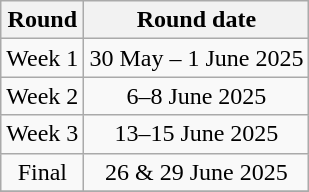<table class="wikitable" style="text-align:center">
<tr>
<th>Round</th>
<th>Round date</th>
</tr>
<tr>
<td>Week 1</td>
<td>30 May – 1 June 2025</td>
</tr>
<tr>
<td>Week 2</td>
<td>6–8 June 2025</td>
</tr>
<tr>
<td>Week 3</td>
<td>13–15 June 2025</td>
</tr>
<tr>
<td>Final</td>
<td>26 & 29 June 2025</td>
</tr>
<tr>
</tr>
</table>
